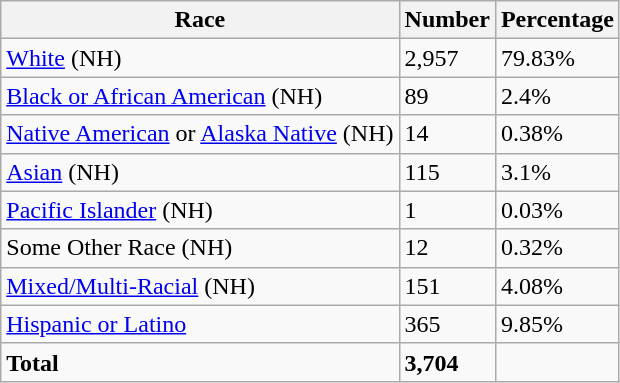<table class="wikitable">
<tr>
<th>Race</th>
<th>Number</th>
<th>Percentage</th>
</tr>
<tr>
<td><a href='#'>White</a> (NH)</td>
<td>2,957</td>
<td>79.83%</td>
</tr>
<tr>
<td><a href='#'>Black or African American</a> (NH)</td>
<td>89</td>
<td>2.4%</td>
</tr>
<tr>
<td><a href='#'>Native American</a> or <a href='#'>Alaska Native</a> (NH)</td>
<td>14</td>
<td>0.38%</td>
</tr>
<tr>
<td><a href='#'>Asian</a> (NH)</td>
<td>115</td>
<td>3.1%</td>
</tr>
<tr>
<td><a href='#'>Pacific Islander</a> (NH)</td>
<td>1</td>
<td>0.03%</td>
</tr>
<tr>
<td>Some Other Race (NH)</td>
<td>12</td>
<td>0.32%</td>
</tr>
<tr>
<td><a href='#'>Mixed/Multi-Racial</a> (NH)</td>
<td>151</td>
<td>4.08%</td>
</tr>
<tr>
<td><a href='#'>Hispanic or Latino</a></td>
<td>365</td>
<td>9.85%</td>
</tr>
<tr>
<td><strong>Total</strong></td>
<td><strong>3,704</strong></td>
<td></td>
</tr>
</table>
